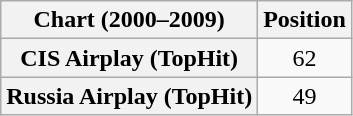<table class="wikitable plainrowheaders" style="text-align:center">
<tr>
<th scope="col">Chart (2000–2009)</th>
<th scope="col">Position</th>
</tr>
<tr>
<th scope="row">CIS Airplay (TopHit)</th>
<td>62</td>
</tr>
<tr>
<th scope="row">Russia Airplay (TopHit)</th>
<td>49</td>
</tr>
</table>
